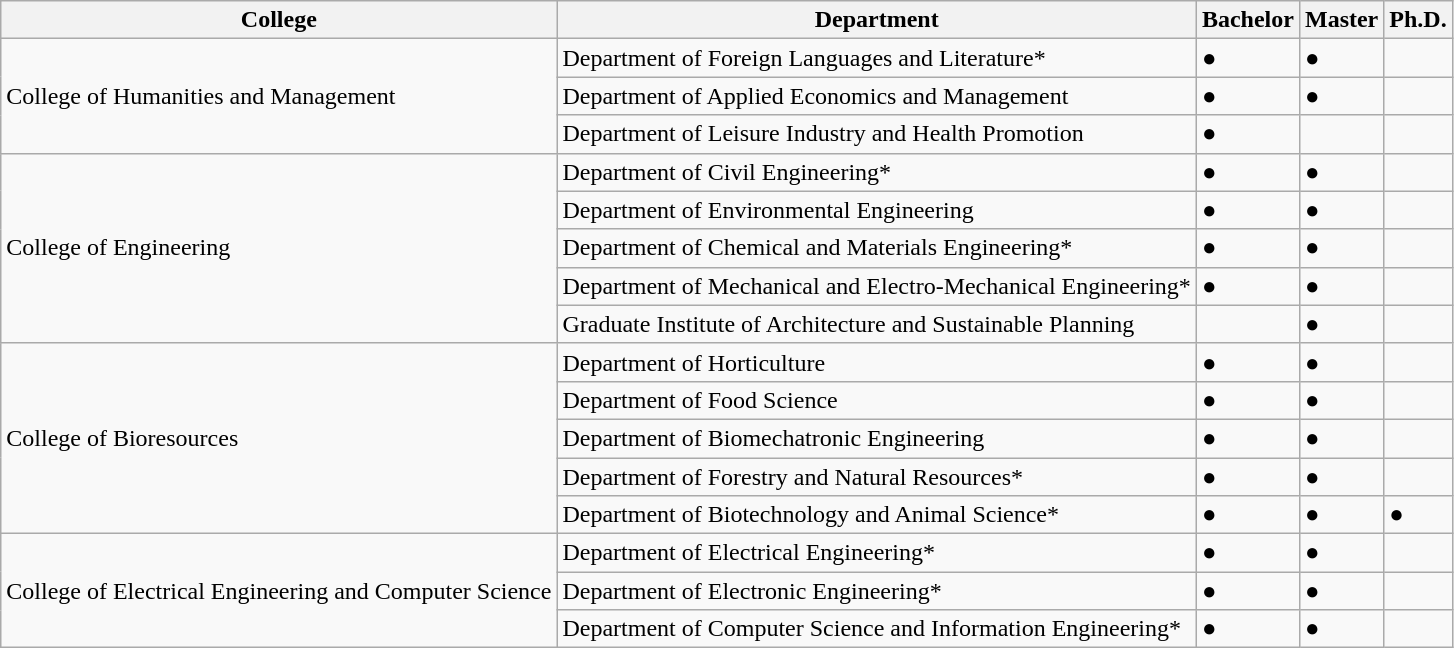<table class="wikitable">
<tr>
<th>College</th>
<th>Department</th>
<th>Bachelor</th>
<th>Master</th>
<th>Ph.D.</th>
</tr>
<tr>
<td rowspan="3">College of Humanities and Management</td>
<td>Department of Foreign Languages and Literature*</td>
<td>●</td>
<td>●</td>
<td></td>
</tr>
<tr>
<td>Department of Applied Economics and Management</td>
<td>●</td>
<td>●</td>
<td></td>
</tr>
<tr>
<td>Department of Leisure Industry and Health Promotion</td>
<td>●</td>
<td></td>
<td></td>
</tr>
<tr>
<td rowspan="5">College of Engineering</td>
<td>Department of Civil Engineering*</td>
<td>●</td>
<td>●</td>
<td></td>
</tr>
<tr>
<td>Department of Environmental Engineering</td>
<td>●</td>
<td>●</td>
<td></td>
</tr>
<tr>
<td>Department of Chemical and Materials Engineering*</td>
<td>●</td>
<td>●</td>
<td></td>
</tr>
<tr>
<td>Department of Mechanical and Electro-Mechanical Engineering*</td>
<td>●</td>
<td>●</td>
<td></td>
</tr>
<tr>
<td>Graduate Institute of Architecture and Sustainable Planning</td>
<td></td>
<td>●</td>
<td></td>
</tr>
<tr>
<td rowspan="5">College of Bioresources</td>
<td>Department of Horticulture</td>
<td>●</td>
<td>●</td>
<td></td>
</tr>
<tr>
<td>Department of Food Science</td>
<td>●</td>
<td>●</td>
<td></td>
</tr>
<tr>
<td>Department of Biomechatronic Engineering</td>
<td>●</td>
<td>●</td>
<td></td>
</tr>
<tr>
<td>Department of Forestry and Natural Resources*</td>
<td>●</td>
<td>●</td>
<td></td>
</tr>
<tr>
<td>Department of Biotechnology and Animal Science*</td>
<td>●</td>
<td>●</td>
<td>●</td>
</tr>
<tr>
<td rowspan="3">College of Electrical Engineering and Computer Science</td>
<td>Department of Electrical Engineering*</td>
<td>●</td>
<td>●</td>
<td></td>
</tr>
<tr>
<td>Department of Electronic Engineering*</td>
<td>●</td>
<td>●</td>
<td></td>
</tr>
<tr>
<td>Department of Computer Science and Information Engineering*</td>
<td>●</td>
<td>●</td>
<td></td>
</tr>
</table>
